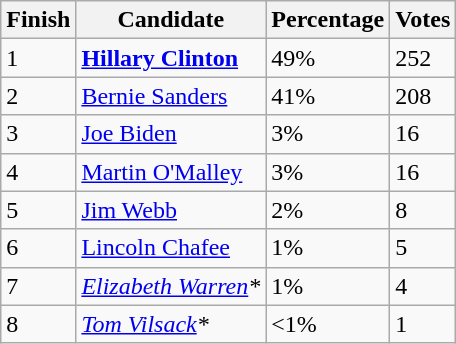<table class="wikitable sortable">
<tr>
<th>Finish</th>
<th>Candidate</th>
<th>Percentage</th>
<th>Votes</th>
</tr>
<tr>
<td>1</td>
<td><strong><a href='#'>Hillary Clinton</a><br></strong></td>
<td>49%</td>
<td>252</td>
</tr>
<tr>
<td>2</td>
<td><a href='#'>Bernie Sanders</a></td>
<td>41%</td>
<td>208</td>
</tr>
<tr>
<td>3</td>
<td><a href='#'>Joe Biden</a></td>
<td>3%</td>
<td>16</td>
</tr>
<tr>
<td>4</td>
<td><a href='#'>Martin O'Malley</a></td>
<td>3%</td>
<td>16</td>
</tr>
<tr>
<td>5</td>
<td><a href='#'>Jim Webb</a></td>
<td>2%</td>
<td>8</td>
</tr>
<tr>
<td>6</td>
<td><a href='#'>Lincoln Chafee</a></td>
<td>1%</td>
<td>5</td>
</tr>
<tr>
<td>7</td>
<td><em><a href='#'>Elizabeth Warren</a>*</em></td>
<td>1%</td>
<td>4</td>
</tr>
<tr>
<td>8</td>
<td><em><a href='#'>Tom Vilsack</a>*</em></td>
<td><1%</td>
<td>1</td>
</tr>
</table>
